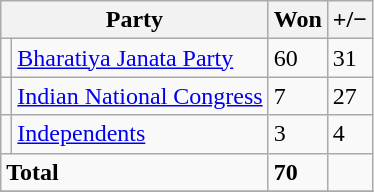<table class="sortable wikitable">
<tr>
<th colspan="2">Party</th>
<th>Won</th>
<th><strong>+/−</strong></th>
</tr>
<tr>
<td></td>
<td><a href='#'>Bharatiya Janata Party</a></td>
<td>60</td>
<td>31</td>
</tr>
<tr>
<td></td>
<td><a href='#'>Indian National Congress</a></td>
<td>7</td>
<td>27</td>
</tr>
<tr>
<td></td>
<td><a href='#'>Independents</a></td>
<td>3</td>
<td>4</td>
</tr>
<tr>
<td colspan="2"><strong>Total</strong></td>
<td><strong>70</strong></td>
<td></td>
</tr>
<tr>
</tr>
</table>
